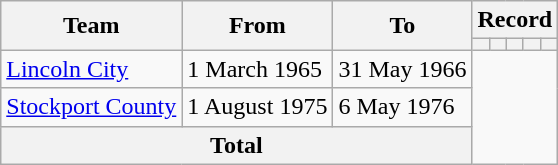<table class="wikitable" style="text-align: center">
<tr>
<th rowspan=2>Team</th>
<th rowspan=2>From</th>
<th rowspan=2>To</th>
<th colspan=5>Record</th>
</tr>
<tr>
<th></th>
<th></th>
<th></th>
<th></th>
<th></th>
</tr>
<tr>
<td align=left><a href='#'>Lincoln City</a></td>
<td align=left>1 March 1965</td>
<td align=left>31 May 1966<br></td>
</tr>
<tr>
<td align=left><a href='#'>Stockport County</a></td>
<td align=left>1 August 1975</td>
<td align=left>6 May 1976<br></td>
</tr>
<tr>
<th colspan="3">Total<br></th>
</tr>
</table>
